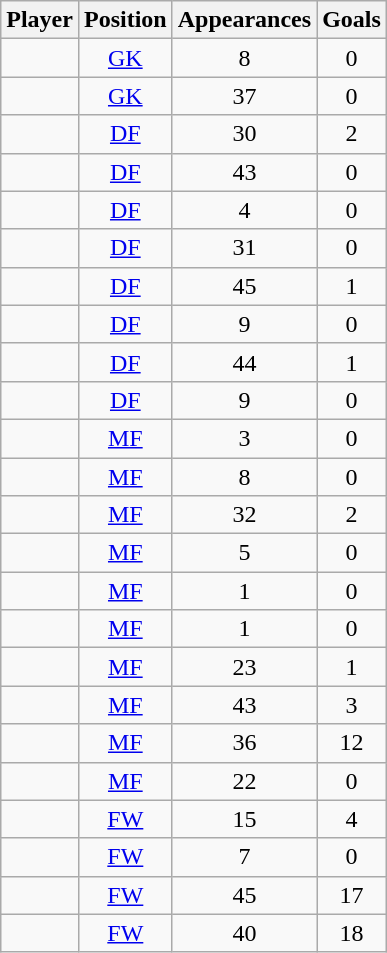<table class="wikitable sortable" style="text-align: center;">
<tr>
<th>Player</th>
<th>Position</th>
<th>Appearances</th>
<th>Goals</th>
</tr>
<tr>
<td align="left"> </td>
<td><a href='#'>GK</a></td>
<td>8</td>
<td>0</td>
</tr>
<tr>
<td align="left"> </td>
<td><a href='#'>GK</a></td>
<td>37</td>
<td>0</td>
</tr>
<tr>
<td align="left"> </td>
<td><a href='#'>DF</a></td>
<td>30</td>
<td>2</td>
</tr>
<tr>
<td align="left"> </td>
<td><a href='#'>DF</a></td>
<td>43</td>
<td>0</td>
</tr>
<tr>
<td align="left"> </td>
<td><a href='#'>DF</a></td>
<td>4</td>
<td>0</td>
</tr>
<tr>
<td align="left"> </td>
<td><a href='#'>DF</a></td>
<td>31</td>
<td>0</td>
</tr>
<tr>
<td align="left"> </td>
<td><a href='#'>DF</a></td>
<td>45</td>
<td>1</td>
</tr>
<tr>
<td align="left"> </td>
<td><a href='#'>DF</a></td>
<td>9</td>
<td>0</td>
</tr>
<tr>
<td align="left"> </td>
<td><a href='#'>DF</a></td>
<td>44</td>
<td>1</td>
</tr>
<tr>
<td align="left"> </td>
<td><a href='#'>DF</a></td>
<td>9</td>
<td>0</td>
</tr>
<tr>
<td align="left"> </td>
<td><a href='#'>MF</a></td>
<td>3</td>
<td>0</td>
</tr>
<tr>
<td align="left"> </td>
<td><a href='#'>MF</a></td>
<td>8</td>
<td>0</td>
</tr>
<tr>
<td align="left"> </td>
<td><a href='#'>MF</a></td>
<td>32</td>
<td>2</td>
</tr>
<tr>
<td align="left"> </td>
<td><a href='#'>MF</a></td>
<td>5</td>
<td>0</td>
</tr>
<tr>
<td align="left"> </td>
<td><a href='#'>MF</a></td>
<td>1</td>
<td>0</td>
</tr>
<tr>
<td align="left"> </td>
<td><a href='#'>MF</a></td>
<td>1</td>
<td>0</td>
</tr>
<tr>
<td align="left"> </td>
<td><a href='#'>MF</a></td>
<td>23</td>
<td>1</td>
</tr>
<tr>
<td align="left"> </td>
<td><a href='#'>MF</a></td>
<td>43</td>
<td>3</td>
</tr>
<tr>
<td align="left"> </td>
<td><a href='#'>MF</a></td>
<td>36</td>
<td>12</td>
</tr>
<tr>
<td align="left"> </td>
<td><a href='#'>MF</a></td>
<td>22</td>
<td>0</td>
</tr>
<tr>
<td align="left"> </td>
<td><a href='#'>FW</a></td>
<td>15</td>
<td>4</td>
</tr>
<tr>
<td align="left"> </td>
<td><a href='#'>FW</a></td>
<td>7</td>
<td>0</td>
</tr>
<tr>
<td align="left"> </td>
<td><a href='#'>FW</a></td>
<td>45</td>
<td>17</td>
</tr>
<tr>
<td align="left"> </td>
<td><a href='#'>FW</a></td>
<td>40</td>
<td>18</td>
</tr>
</table>
